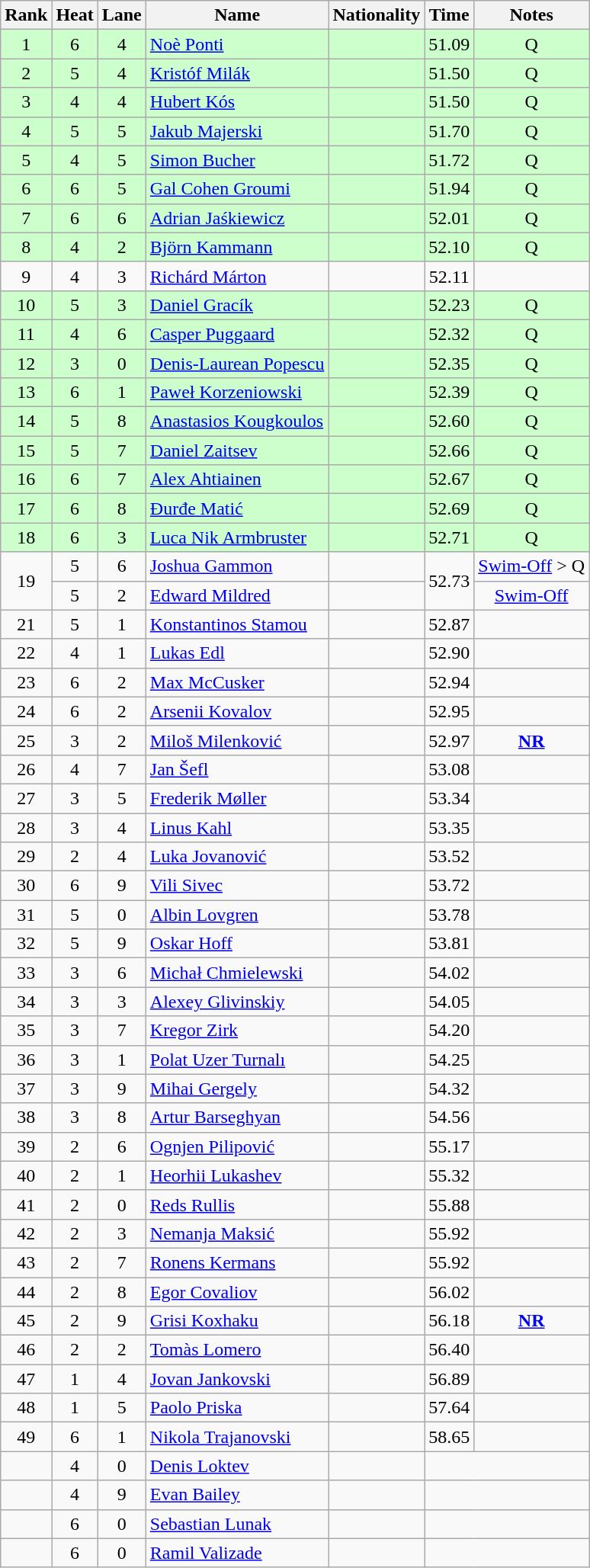<table class="wikitable sortable" style="text-align:center">
<tr>
<th>Rank</th>
<th>Heat</th>
<th>Lane</th>
<th>Name</th>
<th>Nationality</th>
<th>Time</th>
<th>Notes</th>
</tr>
<tr bgcolor=ccffcc>
<td>1</td>
<td>6</td>
<td>4</td>
<td align=left><a href='#'>Noè Ponti</a></td>
<td align=left></td>
<td>51.09</td>
<td>Q</td>
</tr>
<tr bgcolor=ccffcc>
<td>2</td>
<td>5</td>
<td>4</td>
<td align=left><a href='#'>Kristóf Milák</a></td>
<td align=left></td>
<td>51.50</td>
<td>Q</td>
</tr>
<tr bgcolor=ccffcc>
<td>3</td>
<td>4</td>
<td>4</td>
<td align=left><a href='#'>Hubert Kós</a></td>
<td align=left></td>
<td>51.50</td>
<td>Q</td>
</tr>
<tr bgcolor=ccffcc>
<td>4</td>
<td>5</td>
<td>5</td>
<td align=left><a href='#'>Jakub Majerski</a></td>
<td align=left></td>
<td>51.70</td>
<td>Q</td>
</tr>
<tr bgcolor=ccffcc>
<td>5</td>
<td>4</td>
<td>5</td>
<td align=left><a href='#'>Simon Bucher</a></td>
<td align=left></td>
<td>51.72</td>
<td>Q</td>
</tr>
<tr bgcolor=ccffcc>
<td>6</td>
<td>6</td>
<td>5</td>
<td align=left><a href='#'>Gal Cohen Groumi</a></td>
<td align=left></td>
<td>51.94</td>
<td>Q</td>
</tr>
<tr bgcolor=ccffcc>
<td>7</td>
<td>6</td>
<td>6</td>
<td align=left><a href='#'>Adrian Jaśkiewicz</a></td>
<td align=left></td>
<td>52.01</td>
<td>Q</td>
</tr>
<tr bgcolor=ccffcc>
<td>8</td>
<td>4</td>
<td>2</td>
<td align=left><a href='#'>Björn Kammann</a></td>
<td align=left></td>
<td>52.10</td>
<td>Q</td>
</tr>
<tr>
<td>9</td>
<td>4</td>
<td>3</td>
<td align=left><a href='#'>Richárd Márton</a></td>
<td align=left></td>
<td>52.11</td>
<td></td>
</tr>
<tr bgcolor=ccffcc>
<td>10</td>
<td>5</td>
<td>3</td>
<td align=left><a href='#'>Daniel Gracík</a></td>
<td align=left></td>
<td>52.23</td>
<td>Q</td>
</tr>
<tr bgcolor=ccffcc>
<td>11</td>
<td>4</td>
<td>6</td>
<td align=left><a href='#'>Casper Puggaard</a></td>
<td align=left></td>
<td>52.32</td>
<td>Q</td>
</tr>
<tr bgcolor=ccffcc>
<td>12</td>
<td>3</td>
<td>0</td>
<td align=left><a href='#'>Denis-Laurean Popescu</a></td>
<td align=left></td>
<td>52.35</td>
<td>Q</td>
</tr>
<tr bgcolor=ccffcc>
<td>13</td>
<td>6</td>
<td>1</td>
<td align=left><a href='#'>Paweł Korzeniowski</a></td>
<td align=left></td>
<td>52.39</td>
<td>Q</td>
</tr>
<tr bgcolor=ccffcc>
<td>14</td>
<td>5</td>
<td>8</td>
<td align=left><a href='#'>Anastasios Kougkoulos</a></td>
<td align=left></td>
<td>52.60</td>
<td>Q</td>
</tr>
<tr bgcolor=ccffcc>
<td>15</td>
<td>5</td>
<td>7</td>
<td align=left><a href='#'>Daniel Zaitsev</a></td>
<td align=left></td>
<td>52.66</td>
<td>Q</td>
</tr>
<tr bgcolor=ccffcc>
<td>16</td>
<td>6</td>
<td>7</td>
<td align=left><a href='#'>Alex Ahtiainen</a></td>
<td align=left></td>
<td>52.67</td>
<td>Q</td>
</tr>
<tr bgcolor=ccffcc>
<td>17</td>
<td>6</td>
<td>8</td>
<td align=left><a href='#'>Đurđe Matić</a></td>
<td align=left></td>
<td>52.69</td>
<td>Q</td>
</tr>
<tr bgcolor=ccffcc>
<td>18</td>
<td>6</td>
<td>3</td>
<td align=left><a href='#'>Luca Nik Armbruster</a></td>
<td align=left></td>
<td>52.71</td>
<td>Q</td>
</tr>
<tr>
<td rowspan=2>19</td>
<td>5</td>
<td>6</td>
<td align=left><a href='#'>Joshua Gammon</a></td>
<td align=left></td>
<td rowspan=2>52.73</td>
<td><a href='#'>Swim-Off</a> > Q</td>
</tr>
<tr>
<td>5</td>
<td>2</td>
<td align=left><a href='#'>Edward Mildred</a></td>
<td align=left></td>
<td><a href='#'>Swim-Off</a></td>
</tr>
<tr>
<td>21</td>
<td>5</td>
<td>1</td>
<td align=left><a href='#'>Konstantinos Stamou</a></td>
<td align=left></td>
<td>52.87</td>
<td></td>
</tr>
<tr>
<td>22</td>
<td>4</td>
<td>1</td>
<td align=left><a href='#'>Lukas Edl</a></td>
<td align=left></td>
<td>52.90</td>
<td></td>
</tr>
<tr>
<td>23</td>
<td>6</td>
<td>2</td>
<td align=left><a href='#'>Max McCusker</a></td>
<td align=left></td>
<td>52.94</td>
<td></td>
</tr>
<tr>
<td>24</td>
<td>6</td>
<td>2</td>
<td align=left><a href='#'>Arsenii Kovalov</a></td>
<td align=left></td>
<td>52.95</td>
<td></td>
</tr>
<tr>
<td>25</td>
<td>3</td>
<td>2</td>
<td align=left><a href='#'>Miloš Milenković</a></td>
<td align=left></td>
<td>52.97</td>
<td><strong><a href='#'>NR</a></strong></td>
</tr>
<tr>
<td>26</td>
<td>4</td>
<td>7</td>
<td align=left><a href='#'>Jan Šefl</a></td>
<td align=left></td>
<td>53.08</td>
<td></td>
</tr>
<tr>
<td>27</td>
<td>3</td>
<td>5</td>
<td align=left><a href='#'>Frederik Møller</a></td>
<td align=left></td>
<td>53.34</td>
<td></td>
</tr>
<tr>
<td>28</td>
<td>3</td>
<td>4</td>
<td align=left><a href='#'>Linus Kahl</a></td>
<td align=left></td>
<td>53.35</td>
<td></td>
</tr>
<tr>
<td>29</td>
<td>2</td>
<td>4</td>
<td align=left><a href='#'>Luka Jovanović</a></td>
<td align=left></td>
<td>53.52</td>
<td></td>
</tr>
<tr>
<td>30</td>
<td>6</td>
<td>9</td>
<td align=left><a href='#'>Vili Sivec</a></td>
<td align=left></td>
<td>53.72</td>
<td></td>
</tr>
<tr>
<td>31</td>
<td>5</td>
<td>0</td>
<td align=left><a href='#'>Albin Lovgren</a></td>
<td align=left></td>
<td>53.78</td>
<td></td>
</tr>
<tr>
<td>32</td>
<td>5</td>
<td>9</td>
<td align=left><a href='#'>Oskar Hoff</a></td>
<td align=left></td>
<td>53.81</td>
<td></td>
</tr>
<tr>
<td>33</td>
<td>3</td>
<td>6</td>
<td align=left><a href='#'>Michał Chmielewski</a></td>
<td align=left></td>
<td>54.02</td>
<td></td>
</tr>
<tr>
<td>34</td>
<td>3</td>
<td>3</td>
<td align=left><a href='#'>Alexey Glivinskiy</a></td>
<td align=left></td>
<td>54.05</td>
<td></td>
</tr>
<tr>
<td>35</td>
<td>3</td>
<td>7</td>
<td align=left><a href='#'>Kregor Zirk</a></td>
<td align=left></td>
<td>54.20</td>
<td></td>
</tr>
<tr>
<td>36</td>
<td>3</td>
<td>1</td>
<td align=left><a href='#'>Polat Uzer Turnalı</a></td>
<td align=left></td>
<td>54.25</td>
<td></td>
</tr>
<tr>
<td>37</td>
<td>3</td>
<td>9</td>
<td align=left><a href='#'>Mihai Gergely</a></td>
<td align=left></td>
<td>54.32</td>
<td></td>
</tr>
<tr>
<td>38</td>
<td>3</td>
<td>8</td>
<td align=left><a href='#'>Artur Barseghyan</a></td>
<td align=left></td>
<td>54.56</td>
<td></td>
</tr>
<tr>
<td>39</td>
<td>2</td>
<td>6</td>
<td align=left><a href='#'>Ognjen Pilipović</a></td>
<td align=left></td>
<td>55.17</td>
<td></td>
</tr>
<tr>
<td>40</td>
<td>2</td>
<td>1</td>
<td align=left><a href='#'>Heorhii Lukashev</a></td>
<td align=left></td>
<td>55.32</td>
<td></td>
</tr>
<tr>
<td>41</td>
<td>2</td>
<td>0</td>
<td align=left><a href='#'>Reds Rullis</a></td>
<td align=left></td>
<td>55.88</td>
<td></td>
</tr>
<tr>
<td>42</td>
<td>2</td>
<td>3</td>
<td align=left><a href='#'>Nemanja Maksić</a></td>
<td align=left></td>
<td>55.92</td>
<td></td>
</tr>
<tr>
<td>43</td>
<td>2</td>
<td>7</td>
<td align=left><a href='#'>Ronens Kermans</a></td>
<td align=left></td>
<td>55.92</td>
<td></td>
</tr>
<tr>
<td>44</td>
<td>2</td>
<td>8</td>
<td align=left><a href='#'>Egor Covaliov</a></td>
<td align=left></td>
<td>56.02</td>
<td></td>
</tr>
<tr>
<td>45</td>
<td>2</td>
<td>9</td>
<td align=left><a href='#'>Grisi Koxhaku</a></td>
<td align=left></td>
<td>56.18</td>
<td><strong><a href='#'>NR</a></strong></td>
</tr>
<tr>
<td>46</td>
<td>2</td>
<td>2</td>
<td align=left><a href='#'>Tomàs Lomero</a></td>
<td align=left></td>
<td>56.40</td>
<td></td>
</tr>
<tr>
<td>47</td>
<td>1</td>
<td>4</td>
<td align=left><a href='#'>Jovan Jankovski</a></td>
<td align=left></td>
<td>56.89</td>
<td></td>
</tr>
<tr>
<td>48</td>
<td>1</td>
<td>5</td>
<td align=left><a href='#'>Paolo Priska</a></td>
<td align=left></td>
<td>57.64</td>
<td></td>
</tr>
<tr>
<td>49</td>
<td>6</td>
<td>1</td>
<td align=left><a href='#'>Nikola Trajanovski</a></td>
<td align=left></td>
<td>58.65</td>
<td></td>
</tr>
<tr>
<td></td>
<td>4</td>
<td>0</td>
<td align=left><a href='#'>Denis Loktev</a></td>
<td align=left></td>
<td colspan=2></td>
</tr>
<tr>
<td></td>
<td>4</td>
<td>9</td>
<td align=left><a href='#'>Evan Bailey</a></td>
<td align=left></td>
<td colspan=2></td>
</tr>
<tr>
<td></td>
<td>6</td>
<td>0</td>
<td align=left><a href='#'>Sebastian Lunak</a></td>
<td align=left></td>
<td colspan=2></td>
</tr>
<tr>
<td></td>
<td>6</td>
<td>0</td>
<td align=left><a href='#'>Ramil Valizade</a></td>
<td align=left></td>
<td colspan=2></td>
</tr>
</table>
